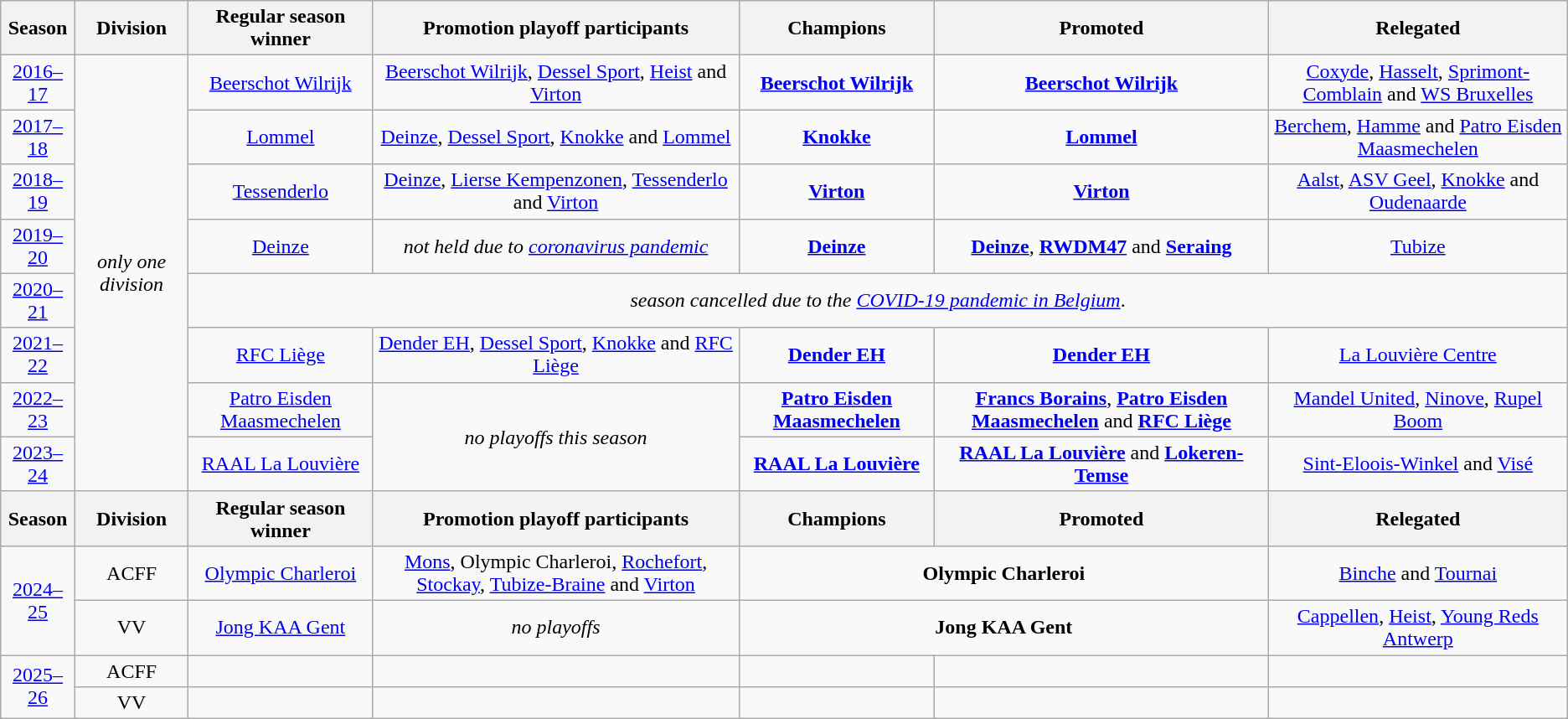<table class="wikitable sortable" style="text-align:center;">
<tr>
<th>Season</th>
<th>Division</th>
<th>Regular season winner</th>
<th>Promotion playoff participants</th>
<th>Champions</th>
<th>Promoted</th>
<th>Relegated</th>
</tr>
<tr>
<td><a href='#'>2016–17</a></td>
<td rowspan=8><em>only one division</em></td>
<td><a href='#'>Beerschot Wilrijk</a></td>
<td><a href='#'>Beerschot Wilrijk</a>, <a href='#'>Dessel Sport</a>, <a href='#'>Heist</a> and <a href='#'>Virton</a></td>
<td><strong><a href='#'>Beerschot Wilrijk</a></strong></td>
<td><strong><a href='#'>Beerschot Wilrijk</a></strong></td>
<td><a href='#'>Coxyde</a>, <a href='#'>Hasselt</a>, <a href='#'>Sprimont-Comblain</a> and <a href='#'>WS Bruxelles</a></td>
</tr>
<tr>
<td><a href='#'>2017–18</a></td>
<td><a href='#'>Lommel</a></td>
<td><a href='#'>Deinze</a>, <a href='#'>Dessel Sport</a>, <a href='#'>Knokke</a> and <a href='#'>Lommel</a></td>
<td><strong><a href='#'>Knokke</a></strong></td>
<td><strong><a href='#'>Lommel</a></strong></td>
<td><a href='#'>Berchem</a>, <a href='#'>Hamme</a> and <a href='#'>Patro Eisden Maasmechelen</a></td>
</tr>
<tr>
<td><a href='#'>2018–19</a></td>
<td><a href='#'>Tessenderlo</a></td>
<td><a href='#'>Deinze</a>, <a href='#'>Lierse Kempenzonen</a>, <a href='#'>Tessenderlo</a> and <a href='#'>Virton</a></td>
<td><strong><a href='#'>Virton</a></strong></td>
<td><strong><a href='#'>Virton</a></strong></td>
<td><a href='#'>Aalst</a>, <a href='#'>ASV Geel</a>, <a href='#'>Knokke</a> and <a href='#'>Oudenaarde</a></td>
</tr>
<tr>
<td><a href='#'>2019–20</a></td>
<td><a href='#'>Deinze</a></td>
<td><em>not held due to <a href='#'>coronavirus pandemic</a></em></td>
<td><strong><a href='#'>Deinze</a></strong></td>
<td><strong><a href='#'>Deinze</a></strong>, <strong><a href='#'>RWDM47</a></strong> and <strong><a href='#'>Seraing</a></strong></td>
<td><a href='#'>Tubize</a></td>
</tr>
<tr>
<td><a href='#'>2020–21</a></td>
<td colspan=5><em>season cancelled due to the <a href='#'>COVID-19 pandemic in Belgium</a></em>.</td>
</tr>
<tr>
<td><a href='#'>2021–22</a></td>
<td><a href='#'>RFC Liège</a></td>
<td><a href='#'>Dender EH</a>, <a href='#'>Dessel Sport</a>, <a href='#'>Knokke</a> and <a href='#'>RFC Liège</a></td>
<td><strong><a href='#'>Dender EH</a></strong></td>
<td><strong><a href='#'>Dender EH</a></strong></td>
<td><a href='#'>La Louvière Centre</a></td>
</tr>
<tr>
<td><a href='#'>2022–23</a></td>
<td><a href='#'>Patro Eisden Maasmechelen</a></td>
<td rowspan=2><em>no playoffs this season</em></td>
<td><strong><a href='#'>Patro Eisden Maasmechelen</a></strong></td>
<td><strong><a href='#'>Francs Borains</a></strong>, <strong><a href='#'>Patro Eisden Maasmechelen</a></strong> and <strong><a href='#'>RFC Liège</a></strong></td>
<td><a href='#'>Mandel United</a>, <a href='#'>Ninove</a>, <a href='#'>Rupel Boom</a></td>
</tr>
<tr>
<td><a href='#'>2023–24</a></td>
<td><a href='#'>RAAL La Louvière</a></td>
<td><strong><a href='#'>RAAL La Louvière</a></strong></td>
<td><strong><a href='#'>RAAL La Louvière</a></strong> and <strong><a href='#'>Lokeren-Temse</a></strong></td>
<td><a href='#'>Sint-Eloois-Winkel</a> and <a href='#'>Visé</a></td>
</tr>
<tr>
<th>Season</th>
<th>Division</th>
<th>Regular season winner</th>
<th>Promotion playoff participants</th>
<th>Champions</th>
<th>Promoted</th>
<th>Relegated</th>
</tr>
<tr>
<td rowspan=2><a href='#'>2024–25</a></td>
<td>ACFF</td>
<td><a href='#'>Olympic Charleroi</a></td>
<td><a href='#'>Mons</a>, Olympic Charleroi, <a href='#'>Rochefort</a>, <a href='#'>Stockay</a>, <a href='#'>Tubize-Braine</a> and <a href='#'>Virton</a></td>
<td colspan="2"><strong>Olympic Charleroi</strong></td>
<td><a href='#'>Binche</a> and <a href='#'>Tournai</a></td>
</tr>
<tr>
<td>VV</td>
<td><a href='#'>Jong KAA Gent</a></td>
<td><em>no playoffs</em></td>
<td colspan="2"><strong>Jong KAA Gent</strong></td>
<td><a href='#'>Cappellen</a>, <a href='#'>Heist</a>, <a href='#'>Young Reds Antwerp</a></td>
</tr>
<tr>
<td rowspan=2><a href='#'>2025–26</a></td>
<td>ACFF</td>
<td></td>
<td></td>
<td></td>
<td></td>
<td></td>
</tr>
<tr>
<td>VV</td>
<td></td>
<td></td>
<td></td>
<td></td>
<td></td>
</tr>
</table>
